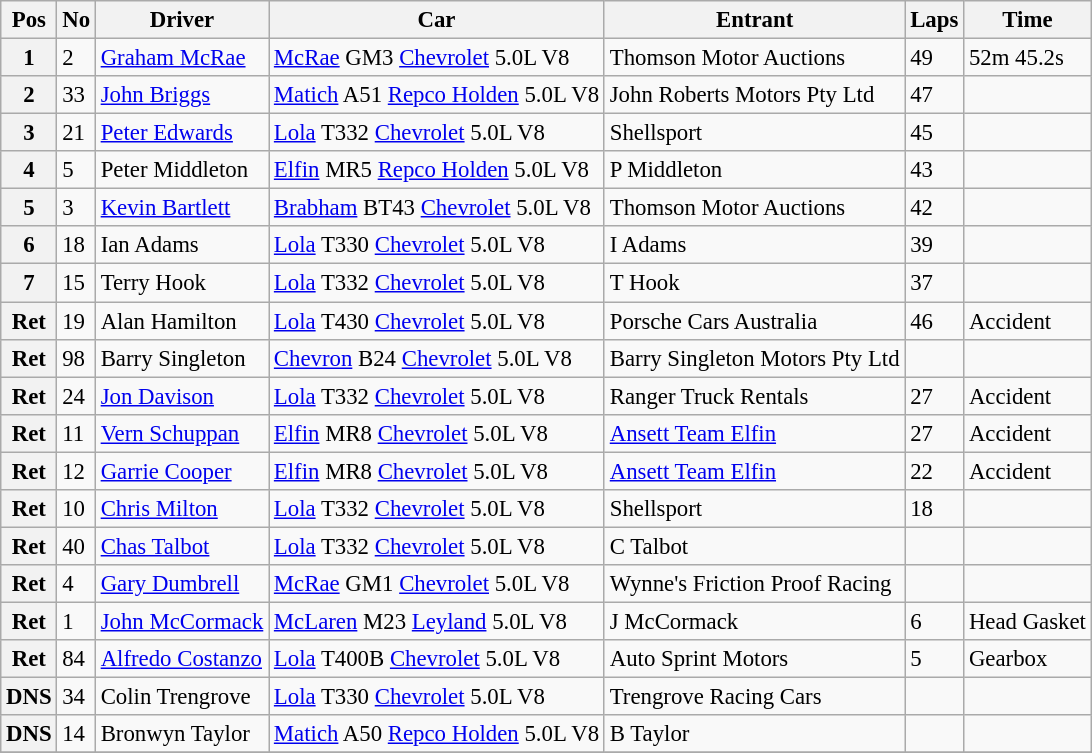<table class="wikitable" style="font-size: 95%;">
<tr>
<th>Pos</th>
<th>No</th>
<th>Driver</th>
<th>Car</th>
<th>Entrant</th>
<th>Laps</th>
<th>Time</th>
</tr>
<tr>
<th>1</th>
<td>2</td>
<td> <a href='#'>Graham McRae</a></td>
<td><a href='#'>McRae</a> GM3 <a href='#'>Chevrolet</a> 5.0L V8</td>
<td>Thomson Motor Auctions</td>
<td>49</td>
<td>52m 45.2s</td>
</tr>
<tr>
<th>2</th>
<td>33</td>
<td> <a href='#'>John Briggs</a></td>
<td><a href='#'>Matich</a> A51 <a href='#'>Repco Holden</a> 5.0L V8</td>
<td>John Roberts Motors Pty Ltd</td>
<td>47</td>
<td></td>
</tr>
<tr>
<th>3</th>
<td>21</td>
<td> <a href='#'>Peter Edwards</a></td>
<td><a href='#'>Lola</a> T332 <a href='#'>Chevrolet</a> 5.0L V8</td>
<td>Shellsport</td>
<td>45</td>
<td></td>
</tr>
<tr>
<th>4</th>
<td>5</td>
<td> Peter Middleton</td>
<td><a href='#'>Elfin</a> MR5 <a href='#'>Repco Holden</a> 5.0L V8</td>
<td>P Middleton</td>
<td>43</td>
<td></td>
</tr>
<tr>
<th>5</th>
<td>3</td>
<td> <a href='#'>Kevin Bartlett</a></td>
<td><a href='#'>Brabham</a> BT43 <a href='#'>Chevrolet</a> 5.0L V8</td>
<td>Thomson Motor Auctions</td>
<td>42</td>
<td></td>
</tr>
<tr>
<th>6</th>
<td>18</td>
<td> Ian Adams</td>
<td><a href='#'>Lola</a> T330 <a href='#'>Chevrolet</a> 5.0L V8</td>
<td>I Adams</td>
<td>39</td>
<td></td>
</tr>
<tr>
<th>7</th>
<td>15</td>
<td> Terry Hook</td>
<td><a href='#'>Lola</a> T332 <a href='#'>Chevrolet</a> 5.0L V8</td>
<td>T Hook</td>
<td>37</td>
<td></td>
</tr>
<tr>
<th>Ret</th>
<td>19</td>
<td> Alan Hamilton</td>
<td><a href='#'>Lola</a> T430 <a href='#'>Chevrolet</a> 5.0L V8</td>
<td>Porsche Cars Australia</td>
<td>46</td>
<td>Accident</td>
</tr>
<tr>
<th>Ret</th>
<td>98</td>
<td> Barry Singleton</td>
<td><a href='#'>Chevron</a> B24 <a href='#'>Chevrolet</a> 5.0L V8</td>
<td>Barry Singleton Motors Pty Ltd</td>
<td></td>
<td></td>
</tr>
<tr>
<th>Ret</th>
<td>24</td>
<td> <a href='#'>Jon Davison</a></td>
<td><a href='#'>Lola</a> T332 <a href='#'>Chevrolet</a> 5.0L V8</td>
<td>Ranger Truck Rentals</td>
<td>27</td>
<td>Accident</td>
</tr>
<tr>
<th>Ret</th>
<td>11</td>
<td> <a href='#'>Vern Schuppan</a></td>
<td><a href='#'>Elfin</a> MR8 <a href='#'>Chevrolet</a> 5.0L V8</td>
<td><a href='#'>Ansett Team Elfin</a></td>
<td>27</td>
<td>Accident</td>
</tr>
<tr>
<th>Ret</th>
<td>12</td>
<td> <a href='#'>Garrie Cooper</a></td>
<td><a href='#'>Elfin</a> MR8 <a href='#'>Chevrolet</a> 5.0L V8</td>
<td><a href='#'>Ansett Team Elfin</a></td>
<td>22</td>
<td>Accident</td>
</tr>
<tr>
<th>Ret</th>
<td>10</td>
<td> <a href='#'>Chris Milton</a></td>
<td><a href='#'>Lola</a> T332 <a href='#'>Chevrolet</a> 5.0L V8</td>
<td>Shellsport</td>
<td>18</td>
<td></td>
</tr>
<tr>
<th>Ret</th>
<td>40</td>
<td> <a href='#'>Chas Talbot</a></td>
<td><a href='#'>Lola</a> T332 <a href='#'>Chevrolet</a> 5.0L V8</td>
<td>C Talbot</td>
<td></td>
<td></td>
</tr>
<tr>
<th>Ret</th>
<td>4</td>
<td> <a href='#'>Gary Dumbrell</a></td>
<td><a href='#'>McRae</a> GM1 <a href='#'>Chevrolet</a> 5.0L V8</td>
<td>Wynne's Friction Proof Racing</td>
<td></td>
<td></td>
</tr>
<tr>
<th>Ret</th>
<td>1</td>
<td> <a href='#'>John McCormack</a></td>
<td><a href='#'>McLaren</a> M23 <a href='#'>Leyland</a> 5.0L V8</td>
<td>J McCormack</td>
<td>6</td>
<td>Head Gasket</td>
</tr>
<tr>
<th>Ret</th>
<td>84</td>
<td> <a href='#'>Alfredo Costanzo</a></td>
<td><a href='#'>Lola</a> T400B <a href='#'>Chevrolet</a> 5.0L V8</td>
<td>Auto Sprint Motors</td>
<td>5</td>
<td>Gearbox</td>
</tr>
<tr>
<th>DNS</th>
<td>34</td>
<td> Colin Trengrove</td>
<td><a href='#'>Lola</a> T330 <a href='#'>Chevrolet</a> 5.0L V8</td>
<td>Trengrove Racing Cars</td>
<td></td>
<td></td>
</tr>
<tr>
<th>DNS</th>
<td>14</td>
<td> Bronwyn Taylor</td>
<td><a href='#'>Matich</a> A50 <a href='#'>Repco Holden</a> 5.0L V8</td>
<td>B Taylor</td>
<td></td>
<td></td>
</tr>
<tr>
</tr>
</table>
